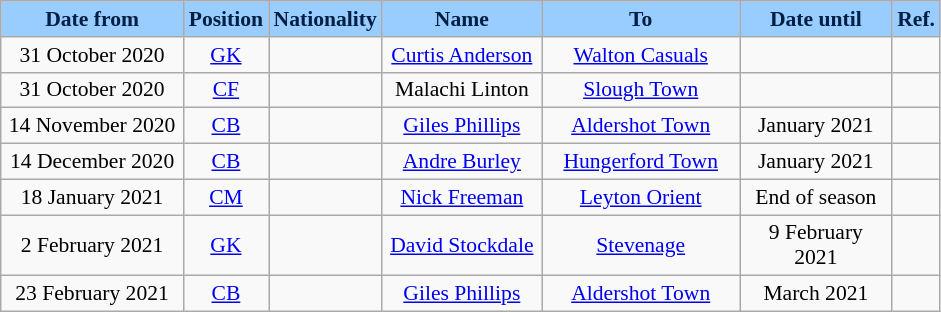<table class="wikitable"  style="text-align:center; font-size:90%; ">
<tr>
<th style="background:#99ccff; color:#001f44; width:115px;">Date from</th>
<th style="background:#99ccff; color:#001f44; width:50px;">Position</th>
<th style="background:#99ccff; color:#001f44; width:50px;">Nationality</th>
<th style="background:#99ccff; color:#001f44; width:100px;">Name</th>
<th style="background:#99ccff; color:#001f44; width:125px;">To</th>
<th style="background:#99ccff; color:#001f44; width:95px;">Date until</th>
<th style="background:#99ccff; color:#001f44; width:25px;">Ref.</th>
</tr>
<tr>
<td>31 October 2020</td>
<td><a href='#'>GK</a></td>
<td></td>
<td><a href='#'>Curtis Anderson</a></td>
<td> <a href='#'>Walton Casuals</a></td>
<td></td>
<td></td>
</tr>
<tr>
<td>31 October 2020</td>
<td><a href='#'>CF</a></td>
<td></td>
<td>Malachi Linton</td>
<td> <a href='#'>Slough Town</a></td>
<td></td>
<td></td>
</tr>
<tr>
<td>14 November 2020</td>
<td><a href='#'>CB</a></td>
<td></td>
<td><a href='#'>Giles Phillips</a></td>
<td> <a href='#'>Aldershot Town</a></td>
<td>January 2021</td>
<td></td>
</tr>
<tr>
<td>14 December 2020</td>
<td><a href='#'>CB</a></td>
<td></td>
<td><a href='#'>Andre Burley</a></td>
<td> <a href='#'>Hungerford Town</a></td>
<td>January 2021</td>
<td></td>
</tr>
<tr>
<td>18 January 2021</td>
<td><a href='#'>CM</a></td>
<td></td>
<td><a href='#'>Nick Freeman</a></td>
<td> <a href='#'>Leyton Orient</a></td>
<td>End of season</td>
<td></td>
</tr>
<tr>
<td>2 February 2021</td>
<td><a href='#'>GK</a></td>
<td></td>
<td><a href='#'>David Stockdale</a></td>
<td> <a href='#'>Stevenage</a></td>
<td>9 February 2021</td>
<td></td>
</tr>
<tr>
<td>23 February 2021</td>
<td><a href='#'>CB</a></td>
<td></td>
<td><a href='#'>Giles Phillips</a></td>
<td> <a href='#'>Aldershot Town</a></td>
<td>March 2021</td>
<td></td>
</tr>
</table>
